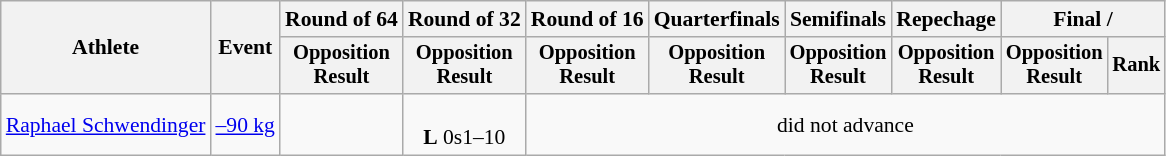<table class="wikitable" style="text-align:center; font-size:90%">
<tr>
<th rowspan=2>Athlete</th>
<th rowspan=2>Event</th>
<th>Round of 64</th>
<th>Round of 32</th>
<th>Round of 16</th>
<th>Quarterfinals</th>
<th>Semifinals</th>
<th>Repechage</th>
<th colspan=2>Final / </th>
</tr>
<tr style="font-size:95%">
<th>Opposition<br>Result</th>
<th>Opposition<br>Result</th>
<th>Opposition<br>Result</th>
<th>Opposition<br>Result</th>
<th>Opposition<br>Result</th>
<th>Opposition<br>Result</th>
<th>Opposition<br>Result</th>
<th>Rank</th>
</tr>
<tr>
<td align=left><a href='#'>Raphael Schwendinger</a></td>
<td align=left><a href='#'>–90 kg</a></td>
<td></td>
<td><br><strong>L</strong> 0s1–10</td>
<td colspan=6>did not advance</td>
</tr>
</table>
